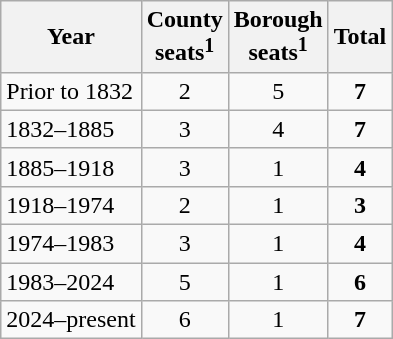<table class="wikitable">
<tr>
<th>Year</th>
<th>County<br>seats<strong><sup>1</sup></strong></th>
<th>Borough<br>seats<sup>1</sup></th>
<th>Total</th>
</tr>
<tr>
<td>Prior to 1832</td>
<td align="center">2</td>
<td align="center">5</td>
<td align="center"><strong>7</strong></td>
</tr>
<tr>
<td>1832–1885</td>
<td align="center">3</td>
<td align="center">4</td>
<td align="center"><strong>7</strong></td>
</tr>
<tr>
<td>1885–1918</td>
<td align="center">3</td>
<td align="center">1</td>
<td align="center"><strong>4</strong></td>
</tr>
<tr>
<td>1918–1974</td>
<td align="center">2</td>
<td align="center">1</td>
<td align="center"><strong>3</strong></td>
</tr>
<tr>
<td>1974–1983</td>
<td align="center">3</td>
<td align="center">1</td>
<td align="center"><strong>4</strong></td>
</tr>
<tr>
<td>1983–2024</td>
<td align="center">5</td>
<td align="center">1</td>
<td align="center"><strong>6</strong></td>
</tr>
<tr>
<td>2024–present</td>
<td align="center">6</td>
<td align="center">1</td>
<td align="center"><strong>7</strong></td>
</tr>
</table>
